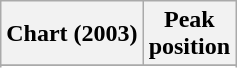<table class="wikitable">
<tr>
<th align="center">Chart (2003)</th>
<th align="center">Peak<br>position</th>
</tr>
<tr>
</tr>
<tr>
</tr>
</table>
